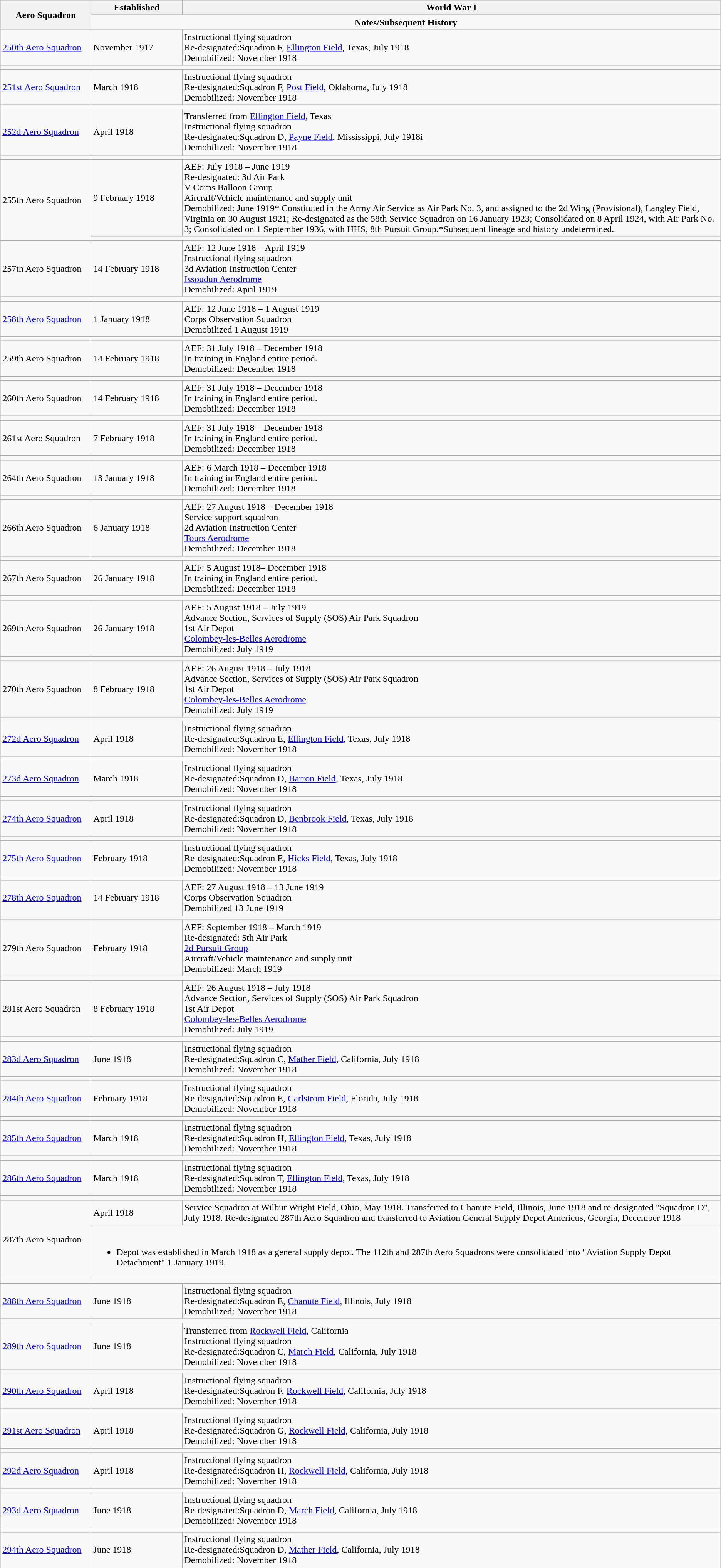<table class="wikitable">
<tr>
<th rowspan=2 scope="col" width="150">Aero Squadron</th>
<th scope="col" width="150">Established</th>
<th scope="col">World War I</th>
</tr>
<tr>
<td colspan=3 style="text-align:center;"><strong>Notes/Subsequent History</strong></td>
</tr>
<tr valign="center">
<td><a href='#'>250th Aero Squadron</a></td>
<td>November 1917</td>
<td>Instructional flying squadron<br>Re-designated:Squadron F, <a href='#'>Ellington Field</a>, Texas, July 1918 <br>Demobilized: November 1918 </td>
</tr>
<tr>
<td colspan=3></td>
</tr>
<tr valign="center">
<td><a href='#'>251st Aero Squadron</a></td>
<td>March 1918</td>
<td>Instructional flying squadron<br>Re-designated:Squadron F, <a href='#'>Post Field</a>, Oklahoma, July 1918<br>Demobilized: November 1918 </td>
</tr>
<tr>
<td colspan=3></td>
</tr>
<tr valign="center">
<td><a href='#'>252d Aero Squadron</a></td>
<td>April 1918</td>
<td>Transferred from <a href='#'>Ellington Field</a>, Texas<br>Instructional flying squadron<br>Re-designated:Squadron D, <a href='#'>Payne Field</a>, Mississippi, July 1918i<br>Demobilized: November 1918 </td>
</tr>
<tr>
<td colspan=3></td>
</tr>
<tr valign="center">
<td rowspan=2>255th Aero Squadron</td>
<td>9 February 1918</td>
<td>AEF: July 1918 – June 1919<br>Re-designated: 3d Air Park<br>V Corps Balloon Group<br>Aircraft/Vehicle maintenance and supply unit<br>Demobilized: June 1919* Constituted in the Army Air Service as Air Park No. 3, and assigned to the 2d Wing (Provisional), Langley Field, Virginia on 30 August 1921; Re-designated as the 58th Service Squadron on 16 January 1923; Consolidated on 8 April 1924, with Air Park No. 3; Consolidated on 1 September 1936, with HHS, 8th Pursuit Group.*Subsequent lineage and history undetermined.</td>
</tr>
<tr>
<td colspan=3></td>
</tr>
<tr valign="center">
<td>257th Aero Squadron</td>
<td>14 February 1918</td>
<td>AEF:  12 June 1918 – April 1919 <br>Instructional flying squadron<br>3d Aviation Instruction Center<br><a href='#'>Issoudun Aerodrome</a><br>Demobilized: April 1919</td>
</tr>
<tr>
<td colspan=3></td>
</tr>
<tr valign="center">
<td><a href='#'>258th Aero Squadron</a></td>
<td>1 January 1918</td>
<td>AEF: 12 June 1918 – 1 August 1919<br>Corps Observation Squadron<br>Demobilized 1 August 1919 </td>
</tr>
<tr>
<td colspan=3></td>
</tr>
<tr valign="center">
<td>259th Aero Squadron</td>
<td>14 February 1918</td>
<td>AEF:  31 July 1918 – December 1918 <br>In training in England entire period.<br>Demobilized: December 1918</td>
</tr>
<tr>
<td colspan=3></td>
</tr>
<tr valign="center">
<td>260th Aero Squadron</td>
<td>14 February 1918</td>
<td>AEF: 31 July 1918 – December 1918  <br>In training in England entire period.<br>Demobilized: December 1918</td>
</tr>
<tr>
<td colspan=3></td>
</tr>
<tr valign="center">
<td>261st Aero Squadron</td>
<td>7 February 1918</td>
<td>AEF: 31 July 1918 – December 1918  <br>In training in England entire period.<br>Demobilized: December 1918</td>
</tr>
<tr>
<td colspan=3></td>
</tr>
<tr valign="center">
<td>264th Aero Squadron</td>
<td>13 January 1918</td>
<td>AEF:  6 March 1918 – December 1918  <br>In training in England entire period.<br>Demobilized: December 1918 </td>
</tr>
<tr>
<td colspan=3></td>
</tr>
<tr valign="center">
<td>266th Aero Squadron</td>
<td>6 January 1918</td>
<td>AEF:  27 August 1918 – December 1918 <br>Service support squadron<br>2d Aviation Instruction Center<br><a href='#'>Tours Aerodrome</a><br>Demobilized: December 1918</td>
</tr>
<tr>
<td colspan=3></td>
</tr>
<tr valign="center">
<td>267th Aero Squadron</td>
<td>26 January 1918</td>
<td>AEF:  5 August 1918– December 1918  <br>In training in England entire period.<br>Demobilized: December 1918 </td>
</tr>
<tr>
<td colspan=3></td>
</tr>
<tr valign="center">
<td>269th Aero Squadron</td>
<td>26 January 1918</td>
<td>AEF:  5 August 1918 – July 1919 <br>Advance Section, Services of Supply (SOS) Air Park Squadron<br>1st Air Depot<br><a href='#'>Colombey-les-Belles Aerodrome</a><br>Demobilized: July 1919</td>
</tr>
<tr>
<td colspan=3></td>
</tr>
<tr valign="center">
<td>270th Aero Squadron</td>
<td>8 February 1918</td>
<td>AEF:  26 August 1918 – July 1918 <br>Advance Section, Services of Supply (SOS) Air Park Squadron<br>1st Air Depot<br><a href='#'>Colombey-les-Belles Aerodrome</a><br>Demobilized: July 1919</td>
</tr>
<tr>
<td colspan=3></td>
</tr>
<tr valign="center">
<td><a href='#'>272d Aero Squadron</a></td>
<td>April 1918</td>
<td>Instructional flying squadron<br>Re-designated:Squadron E, <a href='#'>Ellington Field</a>, Texas, July 1918 <br>Demobilized: November 1918 </td>
</tr>
<tr>
<td colspan=3></td>
</tr>
<tr valign="center">
<td><a href='#'>273d Aero Squadron</a></td>
<td>March 1918</td>
<td>Instructional flying squadron<br>Re-designated:Squadron D, <a href='#'>Barron Field</a>, Texas, July 1918<br>Demobilized: November 1918 </td>
</tr>
<tr>
<td colspan=3></td>
</tr>
<tr valign="center">
<td><a href='#'>274th Aero Squadron</a></td>
<td>April 1918</td>
<td>Instructional flying squadron<br>Re-designated:Squadron D, <a href='#'>Benbrook Field</a>, Texas, July 1918<br>Demobilized: November 1918 </td>
</tr>
<tr>
<td colspan=3></td>
</tr>
<tr valign="center">
<td><a href='#'>275th Aero Squadron</a></td>
<td>February 1918</td>
<td>Instructional flying squadron<br>Re-designated:Squadron E, <a href='#'>Hicks Field</a>, Texas, July 1918<br>Demobilized: November 1918 </td>
</tr>
<tr>
<td colspan=3></td>
</tr>
<tr valign="center">
<td><a href='#'>278th Aero Squadron</a></td>
<td>14 February 1918</td>
<td>AEF: 27 August 1918 – 13 June 1919<br>Corps Observation Squadron<br>Demobilized 13 June 1919 </td>
</tr>
<tr>
<td colspan=3></td>
</tr>
<tr valign="center">
<td>279th Aero Squadron</td>
<td>February 1918</td>
<td>AEF: September 1918 – March 1919<br>Re-designated: 5th Air Park<br><a href='#'>2d Pursuit Group</a><br>Aircraft/Vehicle maintenance and supply unit<br>Demobilized: March 1919</td>
</tr>
<tr>
<td colspan=3></td>
</tr>
<tr valign="center">
<td>281st Aero Squadron</td>
<td>8 February 1918</td>
<td>AEF:  26 August 1918 – July 1918 <br>Advance Section, Services of Supply (SOS) Air Park Squadron<br>1st Air Depot<br><a href='#'>Colombey-les-Belles Aerodrome</a><br>Demobilized: July 1919</td>
</tr>
<tr>
<td colspan=3></td>
</tr>
<tr valign="center">
<td><a href='#'>283d Aero Squadron</a></td>
<td>June 1918</td>
<td>Instructional flying squadron<br>Re-designated:Squadron C, <a href='#'>Mather Field</a>, California, July 1918 <br>Demobilized: November 1918 </td>
</tr>
<tr>
<td colspan=3></td>
</tr>
<tr valign="center">
<td><a href='#'>284th Aero Squadron</a></td>
<td>February 1918</td>
<td>Instructional flying squadron<br>Re-designated:Squadron E, <a href='#'>Carlstrom Field</a>, Florida, July 1918<br>Demobilized: November 1918 </td>
</tr>
<tr>
<td colspan=3></td>
</tr>
<tr valign="center">
<td><a href='#'>285th Aero Squadron</a></td>
<td>March 1918</td>
<td>Instructional flying squadron<br>Re-designated:Squadron H, <a href='#'>Ellington Field</a>, Texas, July 1918 <br>Demobilized: November 1918 </td>
</tr>
<tr>
<td colspan=3></td>
</tr>
<tr valign="center">
<td><a href='#'>286th Aero Squadron</a></td>
<td>March 1918</td>
<td>Instructional flying squadron<br>Re-designated:Squadron T, <a href='#'>Ellington Field</a>, Texas, July 1918 <br>Demobilized: November 1918 </td>
</tr>
<tr>
<td colspan=3></td>
</tr>
<tr valign="center">
<td rowspan=2>287th Aero Squadron</td>
<td>April 1918</td>
<td>Service Squadron at Wilbur Wright Field, Ohio, May 1918. Transferred to Chanute Field, Illinois, June 1918 and re-designated "Squadron D", July 1918.   Re-designated 287th Aero Squadron and transferred to Aviation General Supply Depot Americus, Georgia, December 1918</td>
</tr>
<tr>
<td colspan=3><br><ul><li>Depot was established in March 1918 as a general supply depot. The 112th and 287th Aero Squadrons were consolidated into "Aviation Supply Depot Detachment" 1 January 1919.</li></ul></td>
</tr>
<tr>
<td colspan=3></td>
</tr>
<tr valign="center">
<td><a href='#'>288th Aero Squadron</a></td>
<td>June 1918</td>
<td>Instructional flying squadron<br>Re-designated:Squadron E, <a href='#'>Chanute Field</a>, Illinois, July 1918<br>Demobilized: November 1918 </td>
</tr>
<tr>
<td colspan=3></td>
</tr>
<tr valign="center">
<td><a href='#'>289th Aero Squadron</a></td>
<td>June 1918</td>
<td>Transferred from <a href='#'>Rockwell Field</a>, California<br>Instructional flying squadron<br>Re-designated:Squadron C, <a href='#'>March Field</a>, California, July 1918<br>Demobilized: November 1918 </td>
</tr>
<tr>
<td colspan=3></td>
</tr>
<tr valign="center">
<td><a href='#'>290th Aero Squadron</a></td>
<td>April 1918</td>
<td>Instructional flying squadron<br>Re-designated:Squadron F, <a href='#'>Rockwell Field</a>, California, July 1918 <br>Demobilized: November 1918 </td>
</tr>
<tr>
<td colspan=3></td>
</tr>
<tr valign="center">
<td><a href='#'>291st Aero Squadron</a></td>
<td>April 1918</td>
<td>Instructional flying squadron<br>Re-designated:Squadron G, <a href='#'>Rockwell Field</a>, California, July 1918 <br>Demobilized: November 1918 </td>
</tr>
<tr>
<td colspan=3></td>
</tr>
<tr valign="center">
<td><a href='#'>292d Aero Squadron</a></td>
<td>April 1918</td>
<td>Instructional flying squadron<br>Re-designated:Squadron H, <a href='#'>Rockwell Field</a>, California, July 1918 <br>Demobilized: November 1918 </td>
</tr>
<tr>
<td colspan=3></td>
</tr>
<tr valign="center">
<td><a href='#'>293d Aero Squadron</a></td>
<td>June 1918</td>
<td>Instructional flying squadron<br>Re-designated:Squadron D, <a href='#'>March Field</a>, California, July 1918<br>Demobilized: November 1918 </td>
</tr>
<tr>
<td colspan=3></td>
</tr>
<tr valign="center">
<td><a href='#'>294th Aero Squadron</a></td>
<td>June 1918</td>
<td>Instructional flying squadron<br>Re-designated:Squadron D, <a href='#'>Mather Field</a>, California, July 1918 <br>Demobilized: November 1918 </td>
</tr>
<tr>
</tr>
</table>
